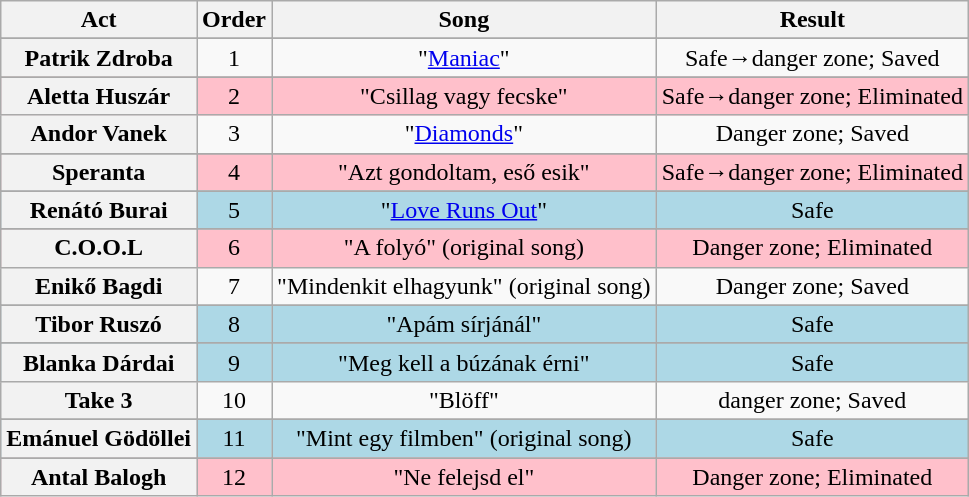<table class="wikitable" style="text-align:center;">
<tr>
<th scope="col">Act</th>
<th scope="col">Order</th>
<th scope="col">Song</th>
<th scope="col">Result</th>
</tr>
<tr bgcolor="pink">
</tr>
<tr>
<th scope="row">Patrik Zdroba</th>
<td>1</td>
<td>"<a href='#'>Maniac</a>"</td>
<td>Safe→danger zone; Saved</td>
</tr>
<tr>
</tr>
<tr bgcolor="pink">
<th scope="row">Aletta Huszár</th>
<td>2</td>
<td>"Csillag vagy fecske"</td>
<td>Safe→danger zone; Eliminated</td>
</tr>
<tr>
<th scope="row">Andor Vanek</th>
<td>3</td>
<td>"<a href='#'>Diamonds</a>"</td>
<td>Danger zone; Saved</td>
</tr>
<tr>
</tr>
<tr bgcolor="pink">
<th scope="row">Speranta</th>
<td>4</td>
<td>"Azt gondoltam, eső esik"</td>
<td>Safe→danger zone; Eliminated</td>
</tr>
<tr>
</tr>
<tr bgcolor="lightblue">
<th scope="row">Renátó Burai</th>
<td>5</td>
<td>"<a href='#'>Love Runs Out</a>"</td>
<td>Safe</td>
</tr>
<tr>
</tr>
<tr bgcolor="pink">
<th scope="row">C.O.O.L</th>
<td>6</td>
<td>"A folyó" (original song)</td>
<td>Danger zone; Eliminated</td>
</tr>
<tr>
<th scope="row">Enikő Bagdi</th>
<td>7</td>
<td>"Mindenkit elhagyunk" (original song)</td>
<td>Danger zone; Saved</td>
</tr>
<tr>
</tr>
<tr bgcolor="lightblue">
<th scope="row">Tibor Ruszó</th>
<td>8</td>
<td>"Apám sírjánál"</td>
<td>Safe</td>
</tr>
<tr>
</tr>
<tr bgcolor="lightblue">
<th scope="row">Blanka Dárdai</th>
<td>9</td>
<td>"Meg kell a búzának érni"</td>
<td>Safe</td>
</tr>
<tr>
<th scope="row">Take 3</th>
<td>10</td>
<td>"Blöff"</td>
<td>danger zone; Saved</td>
</tr>
<tr>
</tr>
<tr bgcolor="lightblue">
<th scope="row">Emánuel Gödöllei</th>
<td>11</td>
<td>"Mint egy filmben" (original song)</td>
<td>Safe</td>
</tr>
<tr>
</tr>
<tr bgcolor="pink">
<th scope="row">Antal Balogh</th>
<td>12</td>
<td>"Ne felejsd el"</td>
<td>Danger zone; Eliminated</td>
</tr>
</table>
